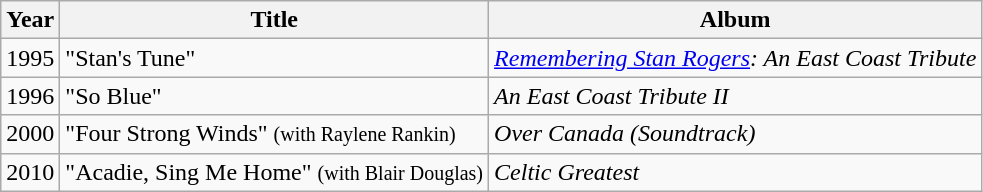<table class="wikitable">
<tr>
<th>Year</th>
<th>Title</th>
<th>Album</th>
</tr>
<tr>
<td>1995</td>
<td>"Stan's Tune"</td>
<td><em><a href='#'>Remembering Stan Rogers</a>: An East Coast Tribute</em></td>
</tr>
<tr>
<td>1996</td>
<td>"So Blue"</td>
<td><em>An East Coast Tribute II</em></td>
</tr>
<tr>
<td>2000</td>
<td>"Four Strong Winds" <small>(with Raylene Rankin)</small></td>
<td><em>Over Canada (Soundtrack)</em></td>
</tr>
<tr>
<td>2010</td>
<td>"Acadie, Sing Me Home" <small>(with Blair Douglas)</small></td>
<td><em>Celtic Greatest</em></td>
</tr>
</table>
